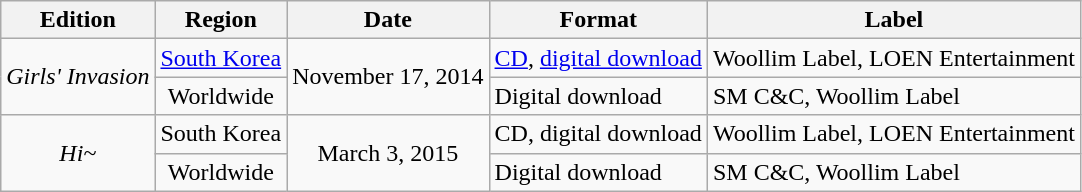<table class="wikitable">
<tr>
<th style="text-align:center;">Edition</th>
<th style="text-align:center;">Region</th>
<th style="text-align:center;">Date</th>
<th style="text-align:center;">Format</th>
<th style="text-align:center;">Label</th>
</tr>
<tr>
<td style="text-align:center;" rowspan="2"><em>Girls' Invasion</em></td>
<td style="text-align:center;"><a href='#'>South Korea</a></td>
<td style="text-align:center;" rowspan="2">November 17, 2014</td>
<td><a href='#'>CD</a>, <a href='#'>digital download</a></td>
<td>Woollim Label, LOEN Entertainment</td>
</tr>
<tr>
<td style="text-align:center;">Worldwide</td>
<td>Digital download</td>
<td>SM C&C, Woollim Label</td>
</tr>
<tr>
<td style="text-align:center;" rowspan="2"><em>Hi~</em></td>
<td style="text-align:center;">South Korea</td>
<td style="text-align:center;" rowspan="2">March 3, 2015</td>
<td>CD, digital download</td>
<td>Woollim Label, LOEN Entertainment</td>
</tr>
<tr>
<td style="text-align:center;">Worldwide</td>
<td>Digital download</td>
<td>SM C&C, Woollim Label</td>
</tr>
</table>
